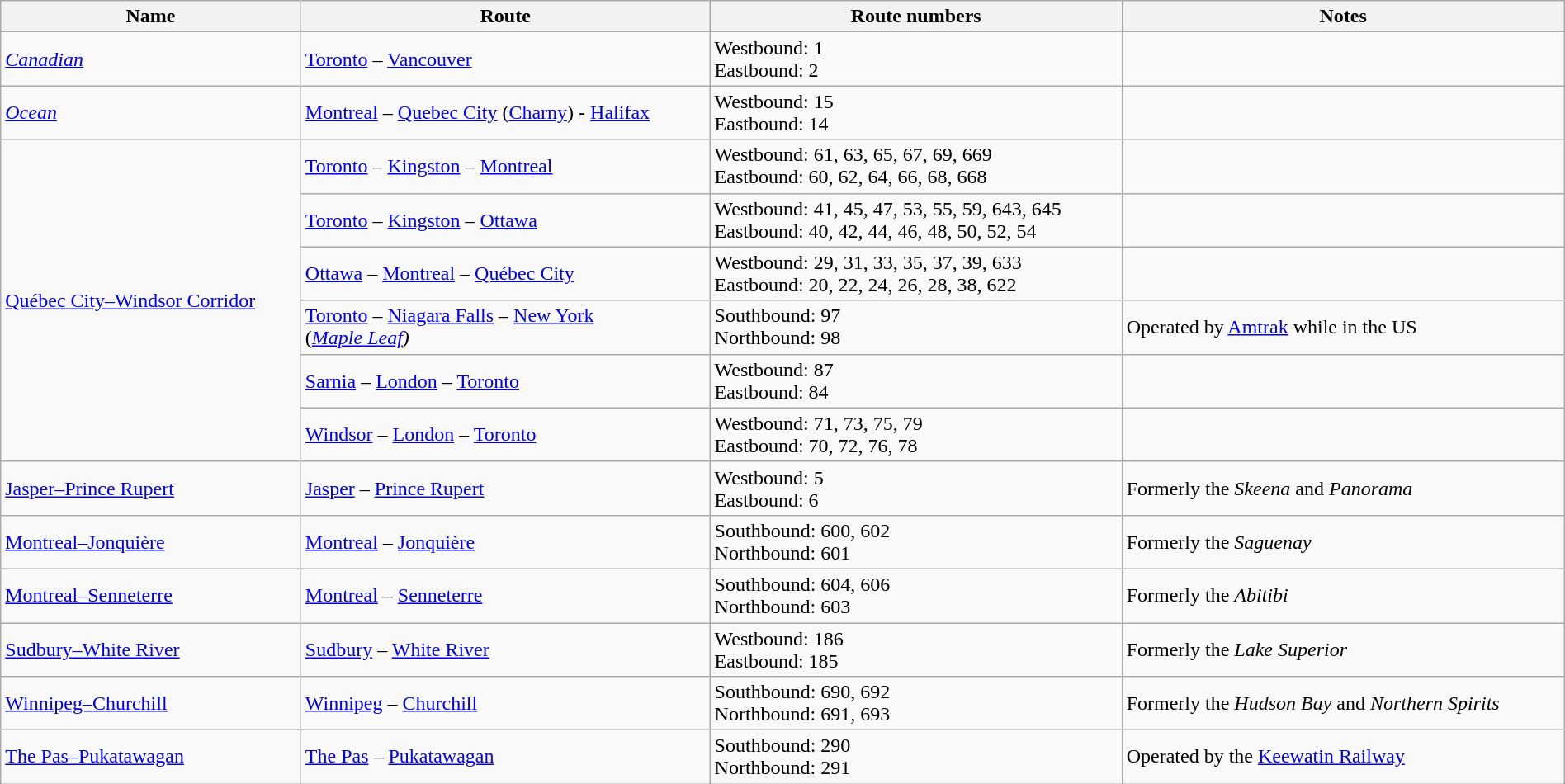<table class="wikitable" style="width: 100%;">
<tr>
<th>Name</th>
<th>Route</th>
<th>Route numbers</th>
<th>Notes</th>
</tr>
<tr>
<td><em><a href='#'>Canadian</a></em></td>
<td><a href='#'>Toronto</a> – <a href='#'>Vancouver</a></td>
<td>Westbound: 1<br>Eastbound: 2</td>
<td></td>
</tr>
<tr>
<td><em><a href='#'>Ocean</a></em></td>
<td><a href='#'>Montreal</a> – <a href='#'>Quebec City</a> (<a href='#'>Charny</a>) -  <a href='#'>Halifax</a></td>
<td>Westbound: 15<br>Eastbound: 14</td>
<td></td>
</tr>
<tr>
<td rowspan="6"><a href='#'>Québec City–Windsor Corridor</a></td>
<td><a href='#'>Toronto</a> – <a href='#'>Kingston</a> – <a href='#'>Montreal</a></td>
<td>Westbound: 61, 63, 65, 67, 69, 669<br>Eastbound: 60, 62, 64, 66, 68, 668</td>
<td></td>
</tr>
<tr>
<td><a href='#'>Toronto</a> – <a href='#'>Kingston</a> – <a href='#'>Ottawa</a></td>
<td>Westbound: 41, 45, 47, 53, 55, 59, 643, 645<br>Eastbound: 40, 42, 44, 46, 48, 50, 52, 54</td>
<td></td>
</tr>
<tr>
<td><a href='#'>Ottawa</a> – <a href='#'>Montreal</a> – <a href='#'>Québec City</a></td>
<td>Westbound: 29, 31, 33, 35, 37, 39, 633<br>Eastbound: 20, 22, 24, 26, 28, 38, 622</td>
<td></td>
</tr>
<tr>
<td><a href='#'>Toronto</a> – <a href='#'>Niagara Falls</a> – <a href='#'>New York</a><br>(<em><a href='#'>Maple Leaf</a>)</em></td>
<td>Southbound: 97<br>Northbound: 98</td>
<td>Operated by <a href='#'>Amtrak</a> while in the US</td>
</tr>
<tr>
<td><a href='#'>Sarnia</a> – <a href='#'>London</a> – <a href='#'>Toronto</a></td>
<td>Westbound: 87<br>Eastbound: 84</td>
<td></td>
</tr>
<tr>
<td><a href='#'>Windsor</a> – <a href='#'>London</a> – <a href='#'>Toronto</a></td>
<td>Westbound: 71, 73, 75, 79<br>Eastbound: 70, 72, 76, 78</td>
<td></td>
</tr>
<tr>
<td><a href='#'>Jasper–Prince Rupert</a></td>
<td><a href='#'>Jasper</a> – <a href='#'>Prince Rupert</a></td>
<td>Westbound: 5<br>Eastbound: 6</td>
<td>Formerly the <em>Skeena</em> and <em>Panorama</em></td>
</tr>
<tr>
<td><a href='#'>Montreal–Jonquière</a></td>
<td><a href='#'>Montreal</a> – <a href='#'>Jonquière</a></td>
<td>Southbound: 600, 602<br>Northbound: 601</td>
<td>Formerly the <em>Saguenay</em></td>
</tr>
<tr>
<td><a href='#'>Montreal–Senneterre</a></td>
<td><a href='#'>Montreal</a> – <a href='#'>Senneterre</a></td>
<td>Southbound: 604, 606<br>Northbound: 603</td>
<td>Formerly the <em>Abitibi</em></td>
</tr>
<tr>
<td><a href='#'>Sudbury–White River</a></td>
<td><a href='#'>Sudbury</a> – <a href='#'>White River</a></td>
<td>Westbound: 186<br>Eastbound: 185</td>
<td>Formerly the <em>Lake Superior</em></td>
</tr>
<tr>
<td><a href='#'>Winnipeg–Churchill</a></td>
<td><a href='#'>Winnipeg</a> – <a href='#'>Churchill</a></td>
<td>Southbound: 690, 692<br>Northbound: 691, 693</td>
<td>Formerly the <em>Hudson Bay</em> and <em>Northern Spirits</em></td>
</tr>
<tr>
<td><a href='#'>The Pas–Pukatawagan</a></td>
<td><a href='#'>The Pas</a> – <a href='#'>Pukatawagan</a></td>
<td>Southbound: 290<br>Northbound: 291</td>
<td>Operated by the <a href='#'>Keewatin Railway</a></td>
</tr>
</table>
